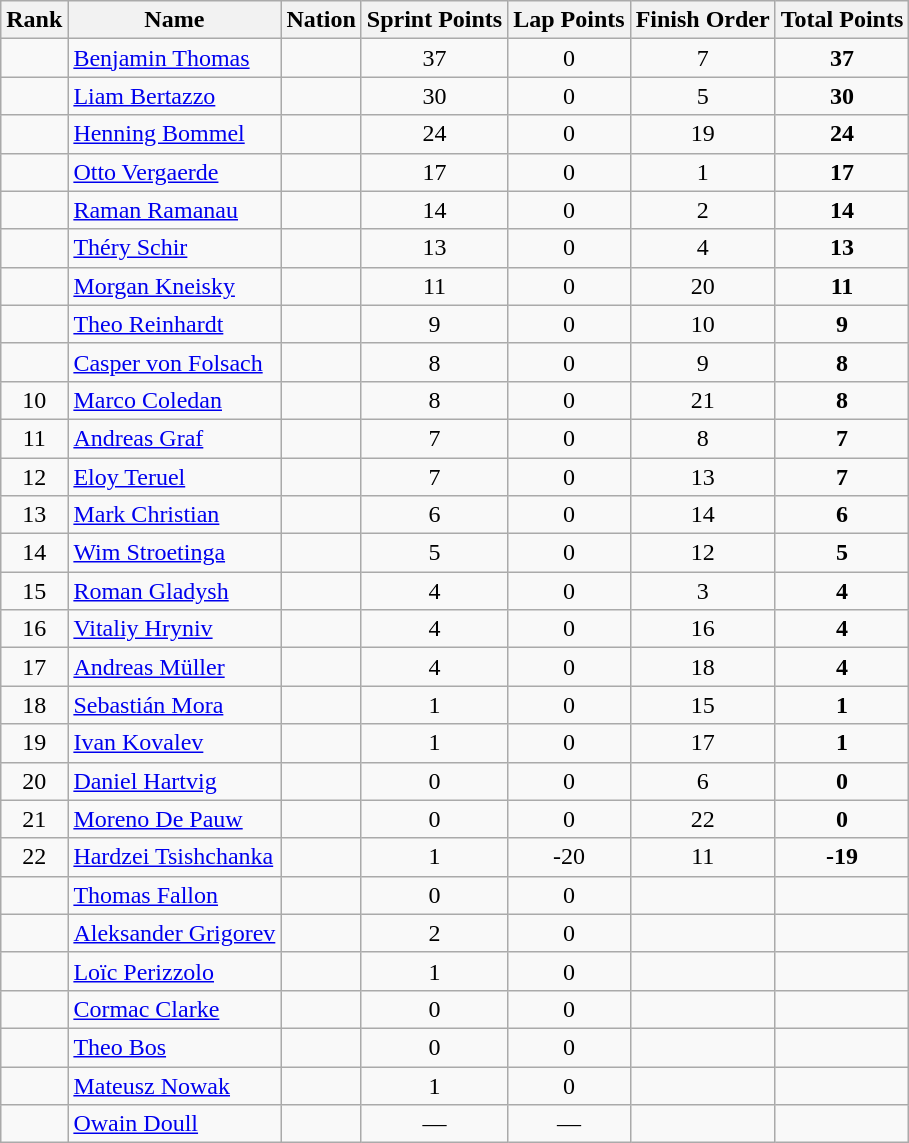<table class="wikitable sortable" style="text-align:center">
<tr>
<th>Rank</th>
<th>Name</th>
<th>Nation</th>
<th>Sprint Points</th>
<th>Lap Points</th>
<th>Finish Order</th>
<th>Total Points</th>
</tr>
<tr>
<td></td>
<td align=left><a href='#'>Benjamin Thomas</a></td>
<td align=left></td>
<td>37</td>
<td>0</td>
<td>7</td>
<td><strong>37</strong></td>
</tr>
<tr>
<td></td>
<td align=left><a href='#'>Liam Bertazzo</a></td>
<td align=left></td>
<td>30</td>
<td>0</td>
<td>5</td>
<td><strong>30</strong></td>
</tr>
<tr>
<td></td>
<td align=left><a href='#'>Henning Bommel</a></td>
<td align=left></td>
<td>24</td>
<td>0</td>
<td>19</td>
<td><strong>24</strong></td>
</tr>
<tr>
<td></td>
<td align=left><a href='#'>Otto Vergaerde</a></td>
<td align=left></td>
<td>17</td>
<td>0</td>
<td>1</td>
<td><strong>17</strong></td>
</tr>
<tr>
<td></td>
<td align=left><a href='#'>Raman Ramanau</a></td>
<td align=left></td>
<td>14</td>
<td>0</td>
<td>2</td>
<td><strong>14</strong></td>
</tr>
<tr>
<td></td>
<td align=left><a href='#'>Théry Schir</a></td>
<td align=left></td>
<td>13</td>
<td>0</td>
<td>4</td>
<td><strong>13</strong></td>
</tr>
<tr>
<td></td>
<td align=left><a href='#'>Morgan Kneisky</a></td>
<td align=left></td>
<td>11</td>
<td>0</td>
<td>20</td>
<td><strong>11</strong></td>
</tr>
<tr>
<td></td>
<td align=left><a href='#'>Theo Reinhardt</a></td>
<td align=left></td>
<td>9</td>
<td>0</td>
<td>10</td>
<td><strong>9</strong></td>
</tr>
<tr>
<td></td>
<td align=left><a href='#'>Casper von Folsach</a></td>
<td align=left></td>
<td>8</td>
<td>0</td>
<td>9</td>
<td><strong>8</strong></td>
</tr>
<tr>
<td>10</td>
<td align=left><a href='#'>Marco Coledan</a></td>
<td align=left></td>
<td>8</td>
<td>0</td>
<td>21</td>
<td><strong>8</strong></td>
</tr>
<tr>
<td>11</td>
<td align=left><a href='#'>Andreas Graf</a></td>
<td align=left></td>
<td>7</td>
<td>0</td>
<td>8</td>
<td><strong>7</strong></td>
</tr>
<tr>
<td>12</td>
<td align=left><a href='#'>Eloy Teruel</a></td>
<td align=left></td>
<td>7</td>
<td>0</td>
<td>13</td>
<td><strong>7</strong></td>
</tr>
<tr>
<td>13</td>
<td align=left><a href='#'>Mark Christian</a></td>
<td align=left></td>
<td>6</td>
<td>0</td>
<td>14</td>
<td><strong>6</strong></td>
</tr>
<tr>
<td>14</td>
<td align=left><a href='#'>Wim Stroetinga</a></td>
<td align=left></td>
<td>5</td>
<td>0</td>
<td>12</td>
<td><strong>5</strong></td>
</tr>
<tr>
<td>15</td>
<td align=left><a href='#'>Roman Gladysh</a></td>
<td align=left></td>
<td>4</td>
<td>0</td>
<td>3</td>
<td><strong>4</strong></td>
</tr>
<tr>
<td>16</td>
<td align=left><a href='#'>Vitaliy Hryniv</a></td>
<td align=left></td>
<td>4</td>
<td>0</td>
<td>16</td>
<td><strong>4</strong></td>
</tr>
<tr>
<td>17</td>
<td align=left><a href='#'>Andreas Müller</a></td>
<td align=left></td>
<td>4</td>
<td>0</td>
<td>18</td>
<td><strong>4</strong></td>
</tr>
<tr>
<td>18</td>
<td align=left><a href='#'>Sebastián Mora</a></td>
<td align=left></td>
<td>1</td>
<td>0</td>
<td>15</td>
<td><strong>1</strong></td>
</tr>
<tr>
<td>19</td>
<td align=left><a href='#'>Ivan Kovalev</a></td>
<td align=left></td>
<td>1</td>
<td>0</td>
<td>17</td>
<td><strong>1</strong></td>
</tr>
<tr>
<td>20</td>
<td align=left><a href='#'>Daniel Hartvig</a></td>
<td align=left></td>
<td>0</td>
<td>0</td>
<td>6</td>
<td><strong>0</strong></td>
</tr>
<tr>
<td>21</td>
<td align=left><a href='#'>Moreno De Pauw</a></td>
<td align=left></td>
<td>0</td>
<td>0</td>
<td>22</td>
<td><strong>0</strong></td>
</tr>
<tr>
<td>22</td>
<td align=left><a href='#'>Hardzei Tsishchanka</a></td>
<td align=left></td>
<td>1</td>
<td>-20</td>
<td>11</td>
<td><strong>-19</strong></td>
</tr>
<tr>
<td></td>
<td align=left><a href='#'>Thomas Fallon</a></td>
<td align=left></td>
<td>0</td>
<td>0</td>
<td></td>
<td></td>
</tr>
<tr>
<td></td>
<td align=left><a href='#'>Aleksander Grigorev</a></td>
<td align=left></td>
<td>2</td>
<td>0</td>
<td></td>
<td></td>
</tr>
<tr>
<td></td>
<td align=left><a href='#'>Loïc Perizzolo</a></td>
<td align=left></td>
<td>1</td>
<td>0</td>
<td></td>
<td></td>
</tr>
<tr>
<td></td>
<td align=left><a href='#'>Cormac Clarke</a></td>
<td align=left></td>
<td>0</td>
<td>0</td>
<td></td>
<td></td>
</tr>
<tr>
<td></td>
<td align=left><a href='#'>Theo Bos</a></td>
<td align=left></td>
<td>0</td>
<td>0</td>
<td></td>
<td></td>
</tr>
<tr>
<td></td>
<td align=left><a href='#'>Mateusz Nowak</a></td>
<td align=left></td>
<td>1</td>
<td>0</td>
<td></td>
<td></td>
</tr>
<tr>
<td></td>
<td align=left><a href='#'>Owain Doull</a></td>
<td align=left></td>
<td>—</td>
<td>—</td>
<td></td>
<td></td>
</tr>
</table>
